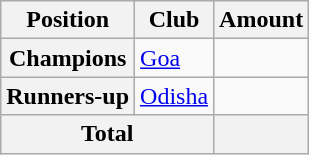<table class="wikitable">
<tr>
<th>Position</th>
<th>Club</th>
<th>Amount</th>
</tr>
<tr>
<th>Champions</th>
<td> <a href='#'>Goa</a></td>
<td></td>
</tr>
<tr>
<th>Runners-up</th>
<td> <a href='#'>Odisha</a></td>
<td></td>
</tr>
<tr>
<th colspan="2">Total</th>
<th></th>
</tr>
</table>
